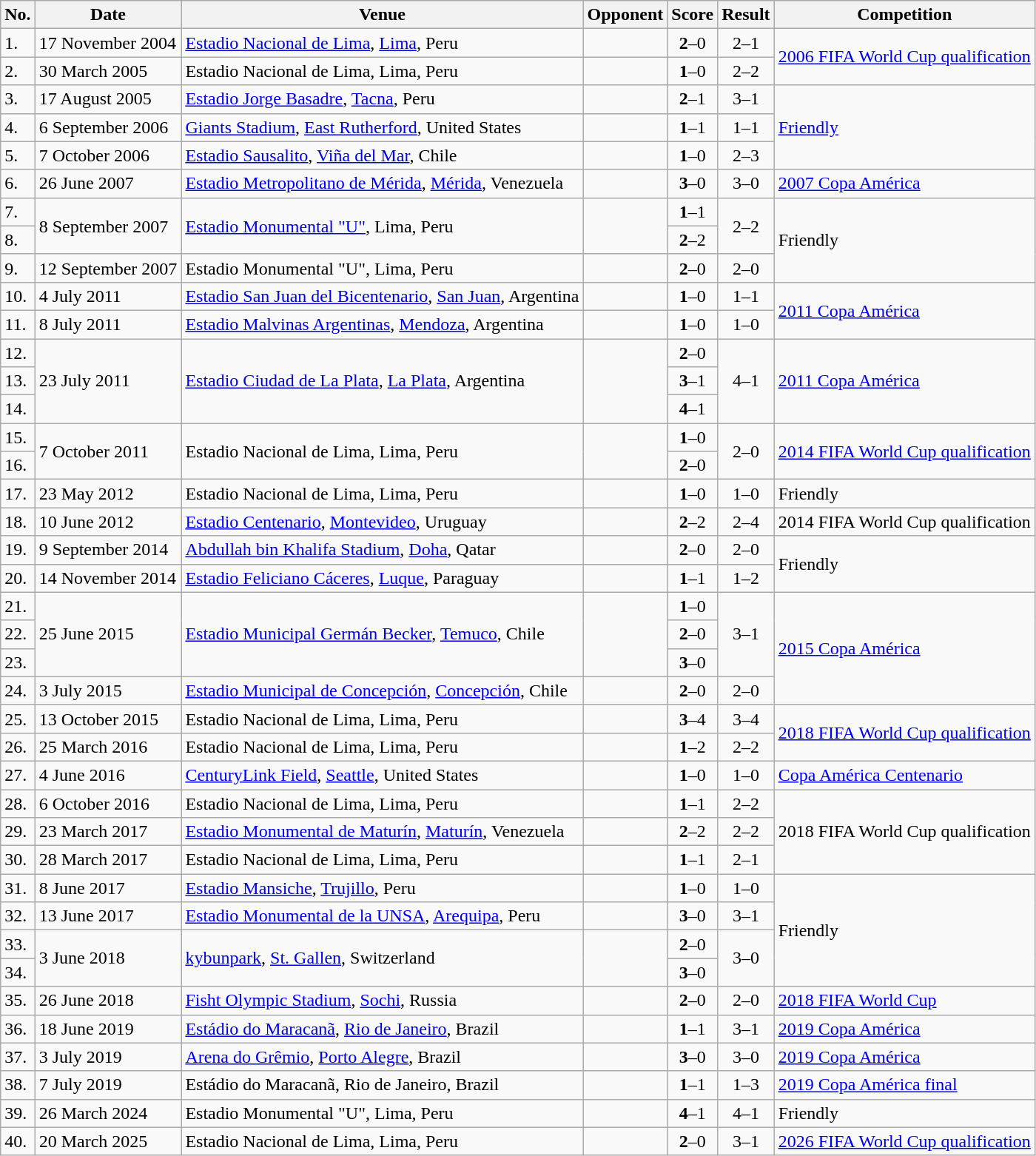<table class="wikitable sortable" style=>
<tr>
<th>No.</th>
<th>Date</th>
<th>Venue</th>
<th>Opponent</th>
<th>Score</th>
<th>Result</th>
<th>Competition</th>
</tr>
<tr>
<td>1.</td>
<td>17 November 2004</td>
<td><a href='#'>Estadio Nacional de Lima</a>, <a href='#'>Lima</a>, Peru</td>
<td></td>
<td align=center><strong>2</strong>–0</td>
<td align=center>2–1</td>
<td rowspan=2><a href='#'>2006 FIFA World Cup qualification</a></td>
</tr>
<tr>
<td>2.</td>
<td>30 March 2005</td>
<td>Estadio Nacional de Lima, Lima, Peru</td>
<td></td>
<td align=center><strong>1</strong>–0</td>
<td align=center>2–2</td>
</tr>
<tr>
<td>3.</td>
<td>17 August 2005</td>
<td><a href='#'>Estadio Jorge Basadre</a>, <a href='#'>Tacna</a>, Peru</td>
<td></td>
<td align=center><strong>2</strong>–1</td>
<td align=center>3–1</td>
<td rowspan=3><a href='#'>Friendly</a></td>
</tr>
<tr>
<td>4.</td>
<td>6 September 2006</td>
<td><a href='#'>Giants Stadium</a>, <a href='#'>East Rutherford</a>, United States</td>
<td></td>
<td align=center><strong>1</strong>–1</td>
<td align=center>1–1</td>
</tr>
<tr>
<td>5.</td>
<td>7 October 2006</td>
<td><a href='#'>Estadio Sausalito</a>, <a href='#'>Viña del Mar</a>, Chile</td>
<td></td>
<td align=center><strong>1</strong>–0</td>
<td align=center>2–3</td>
</tr>
<tr>
<td>6.</td>
<td>26 June 2007</td>
<td><a href='#'>Estadio Metropolitano de Mérida</a>, <a href='#'>Mérida</a>, Venezuela</td>
<td></td>
<td align=center><strong>3</strong>–0</td>
<td align=center>3–0</td>
<td><a href='#'>2007 Copa América</a></td>
</tr>
<tr>
<td>7.</td>
<td rowspan=2>8 September 2007</td>
<td rowspan=2><a href='#'>Estadio Monumental "U"</a>, Lima, Peru</td>
<td rowspan=2></td>
<td align=center><strong>1</strong>–1</td>
<td rowspan=2 align=center>2–2</td>
<td rowspan=3>Friendly</td>
</tr>
<tr>
<td>8.</td>
<td align=center><strong>2</strong>–2</td>
</tr>
<tr>
<td>9.</td>
<td>12 September 2007</td>
<td>Estadio Monumental "U", Lima, Peru</td>
<td></td>
<td align=center><strong>2</strong>–0</td>
<td align=center>2–0</td>
</tr>
<tr>
<td>10.</td>
<td>4 July 2011</td>
<td><a href='#'>Estadio San Juan del Bicentenario</a>, <a href='#'>San Juan</a>, Argentina</td>
<td></td>
<td align=center><strong>1</strong>–0</td>
<td align=center>1–1</td>
<td rowspan=2><a href='#'>2011 Copa América</a></td>
</tr>
<tr>
<td>11.</td>
<td>8 July 2011</td>
<td><a href='#'>Estadio Malvinas Argentinas</a>, <a href='#'>Mendoza</a>, Argentina</td>
<td></td>
<td align=center><strong>1</strong>–0</td>
<td align=center>1–0</td>
</tr>
<tr>
<td>12.</td>
<td rowspan=3>23 July 2011</td>
<td rowspan=3><a href='#'>Estadio Ciudad de La Plata</a>, <a href='#'>La Plata</a>, Argentina</td>
<td rowspan=3></td>
<td align=center><strong>2</strong>–0</td>
<td rowspan=3 align=center>4–1</td>
<td rowspan=3><a href='#'>2011 Copa América</a></td>
</tr>
<tr>
<td>13.</td>
<td align=center><strong>3</strong>–1</td>
</tr>
<tr>
<td>14.</td>
<td align=center><strong>4</strong>–1</td>
</tr>
<tr>
<td>15.</td>
<td rowspan=2>7 October 2011</td>
<td rowspan=2>Estadio Nacional de Lima, Lima, Peru</td>
<td rowspan=2></td>
<td align=center><strong>1</strong>–0</td>
<td rowspan=2 align=center>2–0</td>
<td rowspan=2><a href='#'>2014 FIFA World Cup qualification</a></td>
</tr>
<tr>
<td>16.</td>
<td align=center><strong>2</strong>–0</td>
</tr>
<tr>
<td>17.</td>
<td>23 May 2012</td>
<td>Estadio Nacional de Lima, Lima, Peru</td>
<td></td>
<td align=center><strong>1</strong>–0</td>
<td align=center>1–0</td>
<td>Friendly</td>
</tr>
<tr>
<td>18.</td>
<td>10 June 2012</td>
<td><a href='#'>Estadio Centenario</a>, <a href='#'>Montevideo</a>, Uruguay</td>
<td></td>
<td align=center><strong>2</strong>–2</td>
<td align=center>2–4</td>
<td>2014 FIFA World Cup qualification</td>
</tr>
<tr>
<td>19.</td>
<td>9 September 2014</td>
<td><a href='#'>Abdullah bin Khalifa Stadium</a>, <a href='#'>Doha</a>, Qatar</td>
<td></td>
<td align=center><strong>2</strong>–0</td>
<td align=center>2–0</td>
<td rowspan=2>Friendly</td>
</tr>
<tr>
<td>20.</td>
<td>14 November 2014</td>
<td><a href='#'>Estadio Feliciano Cáceres</a>, <a href='#'>Luque</a>, Paraguay</td>
<td></td>
<td align=center><strong>1</strong>–1</td>
<td align=center>1–2</td>
</tr>
<tr>
<td>21.</td>
<td rowspan=3>25 June 2015</td>
<td rowspan=3><a href='#'>Estadio Municipal Germán Becker</a>, <a href='#'>Temuco</a>, Chile</td>
<td rowspan=3></td>
<td align=center><strong>1</strong>–0</td>
<td rowspan=3 align=center>3–1</td>
<td rowspan=4><a href='#'>2015 Copa América</a></td>
</tr>
<tr>
<td>22.</td>
<td align=center><strong>2</strong>–0</td>
</tr>
<tr>
<td>23.</td>
<td align=center><strong>3</strong>–0</td>
</tr>
<tr>
<td>24.</td>
<td>3 July 2015</td>
<td><a href='#'>Estadio Municipal de Concepción</a>, <a href='#'>Concepción</a>, Chile</td>
<td></td>
<td align=center><strong>2</strong>–0</td>
<td align=center>2–0</td>
</tr>
<tr>
<td>25.</td>
<td>13 October 2015</td>
<td>Estadio Nacional de Lima, Lima, Peru</td>
<td></td>
<td align=center><strong>3</strong>–4</td>
<td align=center>3–4</td>
<td rowspan=2><a href='#'>2018 FIFA World Cup qualification</a></td>
</tr>
<tr>
<td>26.</td>
<td>25 March 2016</td>
<td>Estadio Nacional de Lima, Lima, Peru</td>
<td></td>
<td align=center><strong>1</strong>–2</td>
<td align=center>2–2</td>
</tr>
<tr>
<td>27.</td>
<td>4 June 2016</td>
<td><a href='#'>CenturyLink Field</a>, <a href='#'>Seattle</a>, United States</td>
<td></td>
<td align=center><strong>1</strong>–0</td>
<td align=center>1–0</td>
<td><a href='#'>Copa América Centenario</a></td>
</tr>
<tr>
<td>28.</td>
<td>6 October 2016</td>
<td>Estadio Nacional de Lima, Lima, Peru</td>
<td></td>
<td align=center><strong>1</strong>–1</td>
<td align=center>2–2</td>
<td rowspan=3>2018 FIFA World Cup qualification</td>
</tr>
<tr>
<td>29.</td>
<td>23 March 2017</td>
<td><a href='#'>Estadio Monumental de Maturín</a>, <a href='#'>Maturín</a>, Venezuela</td>
<td></td>
<td align=center><strong>2</strong>–2</td>
<td align=center>2–2</td>
</tr>
<tr>
<td>30.</td>
<td>28 March 2017</td>
<td>Estadio Nacional de Lima, Lima, Peru</td>
<td></td>
<td align=center><strong>1</strong>–1</td>
<td align=center>2–1</td>
</tr>
<tr>
<td>31.</td>
<td>8 June 2017</td>
<td><a href='#'>Estadio Mansiche</a>, <a href='#'>Trujillo</a>, Peru</td>
<td></td>
<td align=center><strong>1</strong>–0</td>
<td align=center>1–0</td>
<td rowspan=4>Friendly</td>
</tr>
<tr>
<td>32.</td>
<td>13 June 2017</td>
<td><a href='#'>Estadio Monumental de la UNSA</a>, <a href='#'>Arequipa</a>, Peru</td>
<td></td>
<td align=center><strong>3</strong>–0</td>
<td align=center>3–1</td>
</tr>
<tr>
<td>33.</td>
<td rowspan=2>3 June 2018</td>
<td rowspan=2><a href='#'>kybunpark</a>, <a href='#'>St. Gallen</a>, Switzerland</td>
<td rowspan=2></td>
<td align=center><strong>2</strong>–0</td>
<td rowspan=2 align=center>3–0</td>
</tr>
<tr>
<td>34.</td>
<td align=center><strong>3</strong>–0</td>
</tr>
<tr>
<td>35.</td>
<td>26 June 2018</td>
<td><a href='#'>Fisht Olympic Stadium</a>, <a href='#'>Sochi</a>, Russia</td>
<td></td>
<td align=center><strong>2</strong>–0</td>
<td align=center>2–0</td>
<td><a href='#'>2018 FIFA World Cup</a></td>
</tr>
<tr>
<td>36.</td>
<td>18 June 2019</td>
<td><a href='#'>Estádio do Maracanã</a>, <a href='#'>Rio de Janeiro</a>, Brazil</td>
<td></td>
<td align=center><strong>1</strong>–1</td>
<td align=center>3–1</td>
<td><a href='#'>2019 Copa América</a></td>
</tr>
<tr>
<td>37.</td>
<td>3 July 2019</td>
<td><a href='#'>Arena do Grêmio</a>, <a href='#'>Porto Alegre</a>, Brazil</td>
<td></td>
<td align=center><strong>3</strong>–0</td>
<td align=center>3–0</td>
<td><a href='#'>2019 Copa América</a></td>
</tr>
<tr>
<td>38.</td>
<td>7 July 2019</td>
<td>Estádio do Maracanã, Rio de Janeiro, Brazil</td>
<td></td>
<td align=center><strong>1</strong>–1</td>
<td align=center>1–3</td>
<td><a href='#'>2019 Copa América final</a></td>
</tr>
<tr>
<td>39.</td>
<td>26 March 2024</td>
<td>Estadio Monumental "U", Lima, Peru</td>
<td></td>
<td align=center><strong>4</strong>–1</td>
<td align=center>4–1</td>
<td>Friendly</td>
</tr>
<tr>
<td>40.</td>
<td>20 March 2025</td>
<td>Estadio Nacional de Lima, Lima, Peru</td>
<td></td>
<td align=center><strong>2</strong>–0</td>
<td align=center>3–1</td>
<td><a href='#'>2026 FIFA World Cup qualification</a></td>
</tr>
</table>
